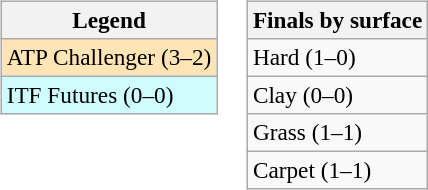<table>
<tr valign=top>
<td><br><table class=wikitable style=font-size:97%>
<tr>
<th>Legend</th>
</tr>
<tr bgcolor=moccasin>
<td>ATP Challenger (3–2)</td>
</tr>
<tr bgcolor=cffcff>
<td>ITF Futures (0–0)</td>
</tr>
</table>
</td>
<td><br><table class=wikitable style=font-size:97%>
<tr>
<th>Finals by surface</th>
</tr>
<tr>
<td>Hard (1–0)</td>
</tr>
<tr>
<td>Clay (0–0)</td>
</tr>
<tr>
<td>Grass (1–1)</td>
</tr>
<tr>
<td>Carpet (1–1)</td>
</tr>
</table>
</td>
</tr>
</table>
